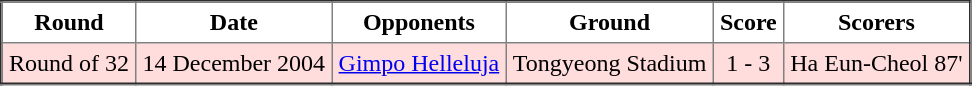<table border="2" cellpadding="4" style="border-collapse:collapse; text-align:center;">
<tr>
<th><strong>Round</strong></th>
<th><strong>Date</strong></th>
<th><strong>Opponents</strong></th>
<th><strong>Ground</strong></th>
<th><strong>Score</strong></th>
<th><strong>Scorers</strong></th>
</tr>
<tr bgcolor="#ffdddd">
<td>Round of 32</td>
<td>14 December 2004</td>
<td><a href='#'>Gimpo Helleluja</a></td>
<td>Tongyeong Stadium</td>
<td>1 - 3</td>
<td>Ha Eun-Cheol 87'</td>
</tr>
</table>
